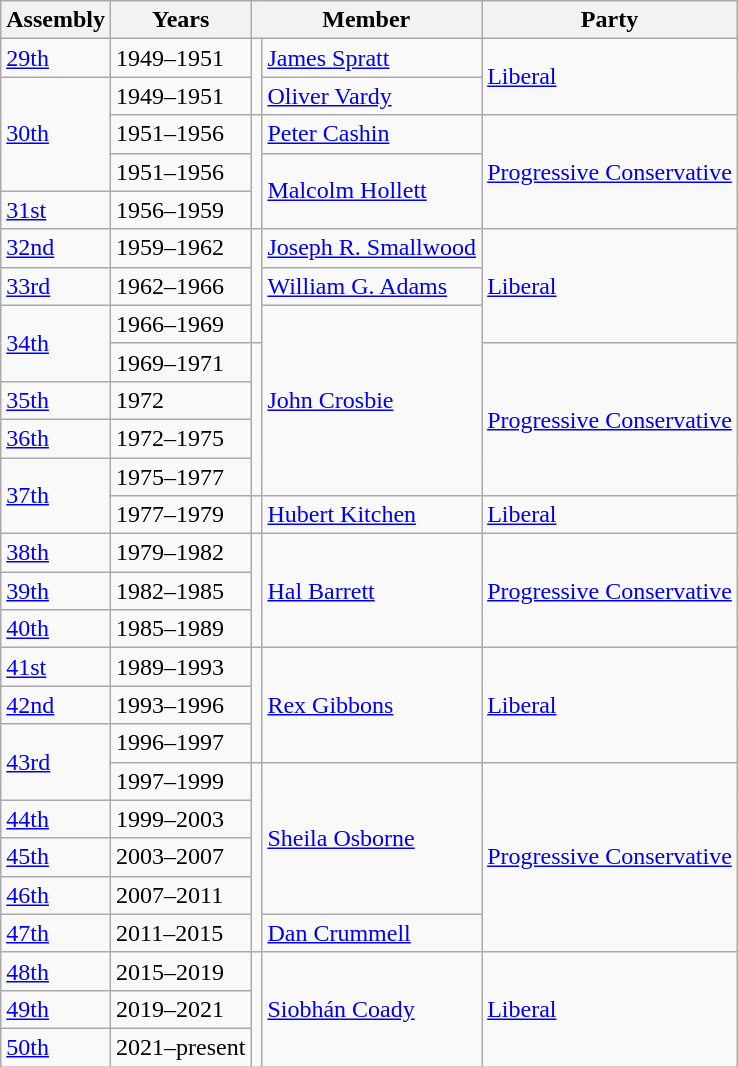<table class="wikitable">
<tr>
<th>Assembly</th>
<th>Years</th>
<th colspan="2">Member</th>
<th>Party</th>
</tr>
<tr>
<td rowspan="2"><a href='#'>29th</a></td>
<td rowspan="2">1949–1951</td>
<td rowspan="3" ></td>
<td><a href='#'>James Spratt</a></td>
<td rowspan="3"><a href='#'>Liberal</a></td>
</tr>
<tr>
<td rowspan="2"><a href='#'>Oliver Vardy</a></td>
</tr>
<tr>
<td rowspan="3"><a href='#'>30th</a></td>
<td>1949–1951</td>
</tr>
<tr>
<td>1951–1956</td>
<td rowspan="3" ></td>
<td><a href='#'>Peter Cashin</a></td>
<td rowspan="3"><a href='#'>Progressive Conservative</a></td>
</tr>
<tr>
<td>1951–1956</td>
<td rowspan="2"><a href='#'>Malcolm Hollett</a></td>
</tr>
<tr>
<td><a href='#'>31st</a></td>
<td>1956–1959</td>
</tr>
<tr>
<td><a href='#'>32nd</a></td>
<td>1959–1962</td>
<td rowspan="3" ></td>
<td><a href='#'>Joseph R. Smallwood</a></td>
<td rowspan="3"><a href='#'>Liberal</a></td>
</tr>
<tr>
<td><a href='#'>33rd</a></td>
<td>1962–1966</td>
<td><a href='#'>William G. Adams</a></td>
</tr>
<tr>
<td rowspan="2"><a href='#'>34th</a></td>
<td>1966–1969</td>
<td rowspan="5"><a href='#'>John Crosbie</a></td>
</tr>
<tr>
<td>1969–1971</td>
<td rowspan="4" ></td>
<td rowspan="4"><a href='#'>Progressive Conservative</a></td>
</tr>
<tr>
<td><a href='#'>35th</a></td>
<td>1972</td>
</tr>
<tr>
<td><a href='#'>36th</a></td>
<td>1972–1975</td>
</tr>
<tr>
<td rowspan="2"><a href='#'>37th</a></td>
<td>1975–1977</td>
</tr>
<tr>
<td>1977–1979</td>
<td></td>
<td><a href='#'>Hubert Kitchen</a></td>
<td><a href='#'>Liberal</a></td>
</tr>
<tr>
<td><a href='#'>38th</a></td>
<td>1979–1982</td>
<td rowspan="3" ></td>
<td rowspan="3"><a href='#'>Hal Barrett</a></td>
<td rowspan="3"><a href='#'>Progressive Conservative</a></td>
</tr>
<tr>
<td><a href='#'>39th</a></td>
<td>1982–1985</td>
</tr>
<tr>
<td><a href='#'>40th</a></td>
<td>1985–1989</td>
</tr>
<tr>
<td><a href='#'>41st</a></td>
<td>1989–1993</td>
<td rowspan="3" ></td>
<td rowspan="3"><a href='#'>Rex Gibbons</a></td>
<td rowspan="3"><a href='#'>Liberal</a></td>
</tr>
<tr>
<td><a href='#'>42nd</a></td>
<td>1993–1996</td>
</tr>
<tr>
<td rowspan="2"><a href='#'>43rd</a></td>
<td>1996–1997</td>
</tr>
<tr>
<td>1997–1999</td>
<td rowspan="5" ></td>
<td rowspan="4"><a href='#'>Sheila Osborne</a></td>
<td rowspan="5"><a href='#'>Progressive Conservative</a></td>
</tr>
<tr>
<td><a href='#'>44th</a></td>
<td>1999–2003</td>
</tr>
<tr>
<td><a href='#'>45th</a></td>
<td>2003–2007</td>
</tr>
<tr>
<td><a href='#'>46th</a></td>
<td>2007–2011</td>
</tr>
<tr>
<td><a href='#'>47th</a></td>
<td>2011–2015</td>
<td><a href='#'>Dan Crummell</a></td>
</tr>
<tr>
<td><a href='#'>48th</a></td>
<td>2015–2019</td>
<td rowspan="3" ></td>
<td rowspan="3"><a href='#'>Siobhán Coady</a></td>
<td rowspan="3"><a href='#'>Liberal</a></td>
</tr>
<tr>
<td><a href='#'>49th</a></td>
<td>2019–2021</td>
</tr>
<tr>
<td><a href='#'>50th</a></td>
<td>2021–present</td>
</tr>
</table>
